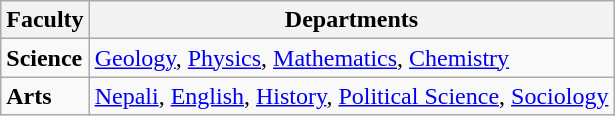<table class="wikitable sortable">
<tr>
<th>Faculty</th>
<th>Departments</th>
</tr>
<tr>
<td><strong>Science</strong></td>
<td><a href='#'>Geology</a>, <a href='#'>Physics</a>, <a href='#'>Mathematics</a>, <a href='#'>Chemistry</a></td>
</tr>
<tr>
<td><strong>Arts</strong></td>
<td><a href='#'>Nepali</a>, <a href='#'>English</a>, <a href='#'>History</a>, <a href='#'>Political Science</a>, <a href='#'>Sociology</a></td>
</tr>
</table>
